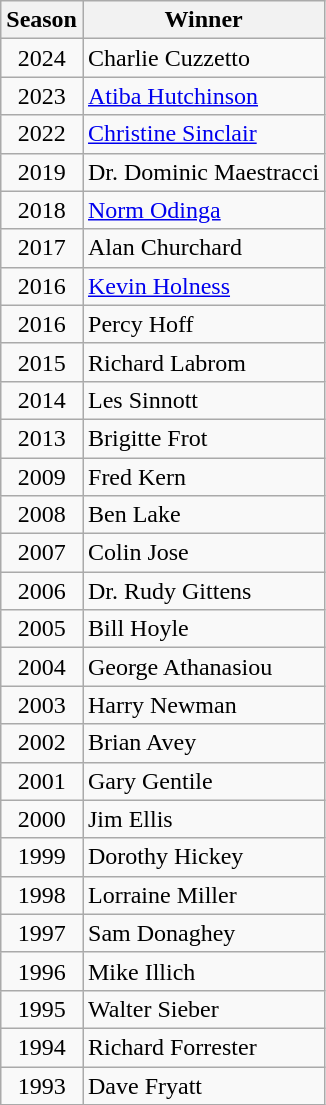<table class="sortable wikitable">
<tr>
<th>Season</th>
<th>Winner</th>
</tr>
<tr>
<td align="center">2024</td>
<td> Charlie Cuzzetto</td>
</tr>
<tr>
<td align=center>2023</td>
<td> <a href='#'>Atiba Hutchinson</a></td>
</tr>
<tr>
<td align=center>2022</td>
<td> <a href='#'>Christine Sinclair</a></td>
</tr>
<tr>
<td align=center>2019</td>
<td> Dr. Dominic Maestracci</td>
</tr>
<tr>
<td align=center>2018</td>
<td> <a href='#'>Norm Odinga</a></td>
</tr>
<tr>
<td align=center>2017</td>
<td> Alan Churchard</td>
</tr>
<tr>
<td align=center>2016</td>
<td> <a href='#'>Kevin Holness</a></td>
</tr>
<tr>
<td align=center>2016</td>
<td> Percy Hoff</td>
</tr>
<tr>
<td align=center>2015</td>
<td> Richard Labrom</td>
</tr>
<tr>
<td align=center>2014</td>
<td> Les Sinnott</td>
</tr>
<tr>
<td align=center>2013</td>
<td> Brigitte Frot</td>
</tr>
<tr>
<td align=center>2009</td>
<td> Fred Kern</td>
</tr>
<tr>
<td align=center>2008</td>
<td> Ben Lake</td>
</tr>
<tr>
<td align=center>2007</td>
<td> Colin Jose</td>
</tr>
<tr>
<td align=center>2006</td>
<td> Dr. Rudy Gittens</td>
</tr>
<tr>
<td align=center>2005</td>
<td> Bill Hoyle</td>
</tr>
<tr>
<td align=center>2004</td>
<td> George Athanasiou</td>
</tr>
<tr>
<td align=center>2003</td>
<td> Harry Newman</td>
</tr>
<tr>
<td align=center>2002</td>
<td> Brian Avey</td>
</tr>
<tr>
<td align=center>2001</td>
<td> Gary Gentile</td>
</tr>
<tr>
<td align=center>2000</td>
<td> Jim Ellis</td>
</tr>
<tr>
<td align=center>1999</td>
<td> Dorothy Hickey</td>
</tr>
<tr>
<td align=center>1998</td>
<td> Lorraine Miller</td>
</tr>
<tr>
<td align=center>1997</td>
<td> Sam Donaghey</td>
</tr>
<tr>
<td align=center>1996</td>
<td> Mike Illich</td>
</tr>
<tr>
<td align=center>1995</td>
<td> Walter Sieber</td>
</tr>
<tr>
<td align=center>1994</td>
<td> Richard Forrester</td>
</tr>
<tr>
<td align=center>1993</td>
<td> Dave Fryatt</td>
</tr>
</table>
